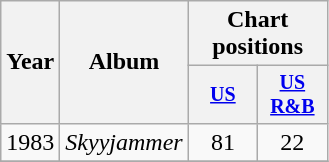<table class="wikitable" style="text-align:center;">
<tr>
<th rowspan="2">Year</th>
<th rowspan="2">Album</th>
<th colspan="2">Chart positions</th>
</tr>
<tr style="font-size:smaller;">
<th width="40"><a href='#'>US</a></th>
<th width="40"><a href='#'>US<br>R&B</a></th>
</tr>
<tr>
<td rowspan="1">1983</td>
<td align="left"><em>Skyyjammer</em></td>
<td>81</td>
<td>22</td>
</tr>
<tr>
</tr>
</table>
